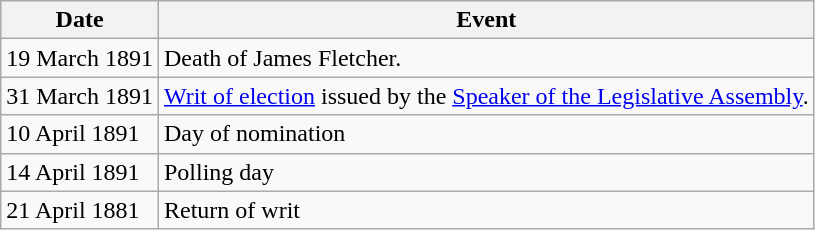<table class="wikitable">
<tr>
<th>Date</th>
<th>Event</th>
</tr>
<tr>
<td>19 March 1891</td>
<td>Death of James Fletcher.</td>
</tr>
<tr>
<td>31 March 1891</td>
<td><a href='#'>Writ of election</a> issued by the <a href='#'>Speaker of the Legislative Assembly</a>.</td>
</tr>
<tr>
<td>10 April 1891</td>
<td>Day of nomination</td>
</tr>
<tr>
<td>14 April 1891</td>
<td>Polling day</td>
</tr>
<tr>
<td>21 April 1881</td>
<td>Return of writ</td>
</tr>
</table>
